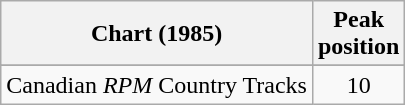<table class="wikitable sortable">
<tr>
<th align="left">Chart (1985)</th>
<th align="center">Peak<br>position</th>
</tr>
<tr>
</tr>
<tr>
<td align="left">Canadian <em>RPM</em> Country Tracks</td>
<td align="center">10</td>
</tr>
</table>
